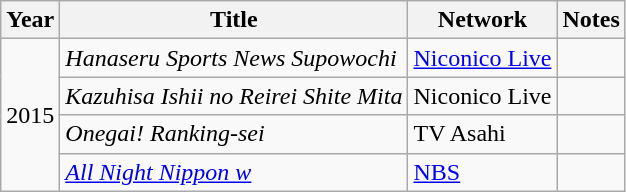<table class="wikitable">
<tr>
<th>Year</th>
<th>Title</th>
<th>Network</th>
<th>Notes</th>
</tr>
<tr>
<td rowspan="4">2015</td>
<td><em>Hanaseru Sports News Supowochi</em></td>
<td><a href='#'>Niconico Live</a></td>
<td></td>
</tr>
<tr>
<td><em>Kazuhisa Ishii no Reirei Shite Mita</em></td>
<td>Niconico Live</td>
<td></td>
</tr>
<tr>
<td><em>Onegai! Ranking-sei</em></td>
<td>TV Asahi</td>
<td></td>
</tr>
<tr>
<td><em><a href='#'>All Night Nippon w</a></em></td>
<td><a href='#'>NBS</a></td>
<td></td>
</tr>
</table>
